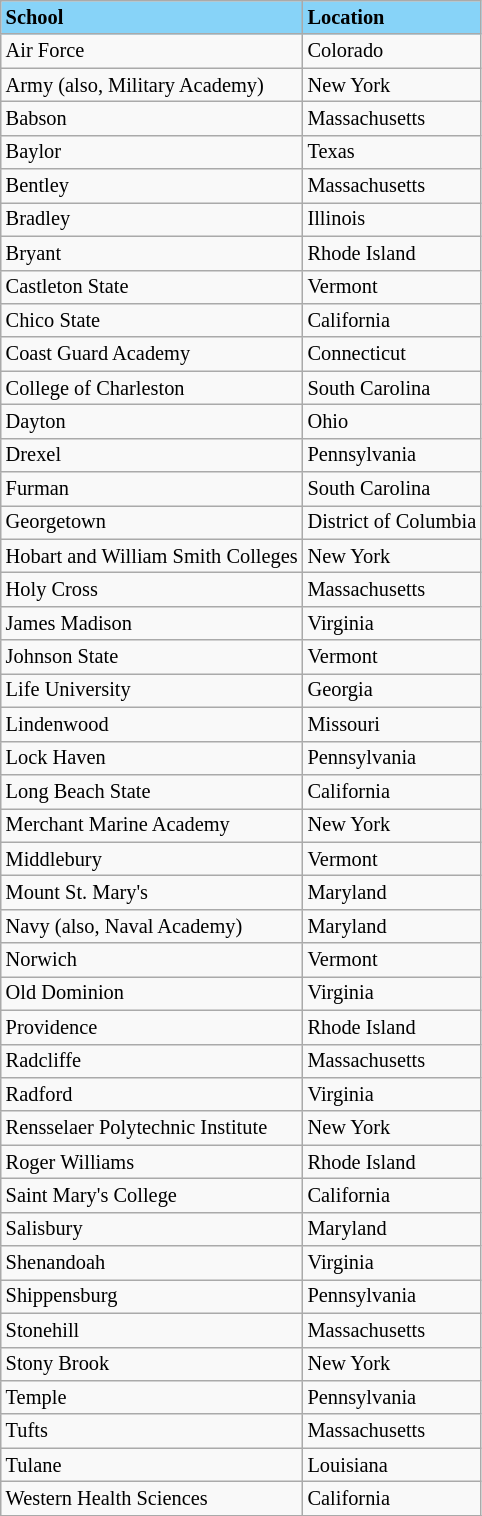<table class="wikitable collapsible collapsed" style="font-size:85%;">
<tr ! style="background-color: #87D3F8;">
<td><strong>School</strong></td>
<td><strong>Location</strong></td>
</tr>
<tr --->
<td>Air Force</td>
<td>Colorado</td>
</tr>
<tr --->
<td>Army (also, Military Academy)</td>
<td>New York</td>
</tr>
<tr --->
<td>Babson</td>
<td>Massachusetts</td>
</tr>
<tr --->
<td>Baylor</td>
<td>Texas</td>
</tr>
<tr --->
<td>Bentley</td>
<td>Massachusetts</td>
</tr>
<tr --->
<td>Bradley</td>
<td>Illinois</td>
</tr>
<tr --->
<td>Bryant</td>
<td>Rhode Island</td>
</tr>
<tr --->
<td>Castleton State</td>
<td>Vermont</td>
</tr>
<tr --->
<td>Chico State</td>
<td>California</td>
</tr>
<tr --->
<td>Coast Guard Academy</td>
<td>Connecticut</td>
</tr>
<tr --->
<td>College of Charleston</td>
<td>South Carolina</td>
</tr>
<tr --->
<td>Dayton</td>
<td>Ohio</td>
</tr>
<tr --->
<td>Drexel</td>
<td>Pennsylvania</td>
</tr>
<tr --->
<td>Furman</td>
<td>South Carolina</td>
</tr>
<tr --->
<td>Georgetown</td>
<td>District of Columbia</td>
</tr>
<tr --->
<td>Hobart and William Smith Colleges</td>
<td>New York</td>
</tr>
<tr --->
<td>Holy Cross</td>
<td>Massachusetts</td>
</tr>
<tr --->
<td>James Madison</td>
<td>Virginia</td>
</tr>
<tr --->
<td>Johnson State</td>
<td>Vermont</td>
</tr>
<tr --->
<td>Life University</td>
<td>Georgia</td>
</tr>
<tr --->
<td>Lindenwood</td>
<td>Missouri</td>
</tr>
<tr --->
<td>Lock Haven</td>
<td>Pennsylvania</td>
</tr>
<tr --->
<td>Long Beach State</td>
<td>California</td>
</tr>
<tr --->
<td>Merchant Marine Academy</td>
<td>New York</td>
</tr>
<tr --->
<td>Middlebury</td>
<td>Vermont</td>
</tr>
<tr --->
<td>Mount St. Mary's</td>
<td>Maryland</td>
</tr>
<tr --->
<td>Navy (also, Naval Academy)</td>
<td>Maryland</td>
</tr>
<tr --->
<td>Norwich</td>
<td>Vermont</td>
</tr>
<tr --->
<td>Old Dominion</td>
<td>Virginia</td>
</tr>
<tr --->
<td>Providence</td>
<td>Rhode Island</td>
</tr>
<tr --->
<td>Radcliffe</td>
<td>Massachusetts</td>
</tr>
<tr --->
<td>Radford</td>
<td>Virginia</td>
</tr>
<tr --->
<td>Rensselaer Polytechnic Institute</td>
<td>New York</td>
</tr>
<tr --->
<td>Roger Williams</td>
<td>Rhode Island</td>
</tr>
<tr --->
<td>Saint Mary's College</td>
<td>California</td>
</tr>
<tr --->
<td>Salisbury</td>
<td>Maryland</td>
</tr>
<tr --->
<td>Shenandoah</td>
<td>Virginia</td>
</tr>
<tr --->
<td>Shippensburg</td>
<td>Pennsylvania</td>
</tr>
<tr --->
<td>Stonehill</td>
<td>Massachusetts</td>
</tr>
<tr --->
<td>Stony Brook</td>
<td>New York</td>
</tr>
<tr --->
<td>Temple</td>
<td>Pennsylvania</td>
</tr>
<tr --->
<td>Tufts</td>
<td>Massachusetts</td>
</tr>
<tr --->
<td>Tulane</td>
<td>Louisiana</td>
</tr>
<tr --->
<td>Western Health Sciences</td>
<td>California</td>
</tr>
<tr --->
</tr>
</table>
